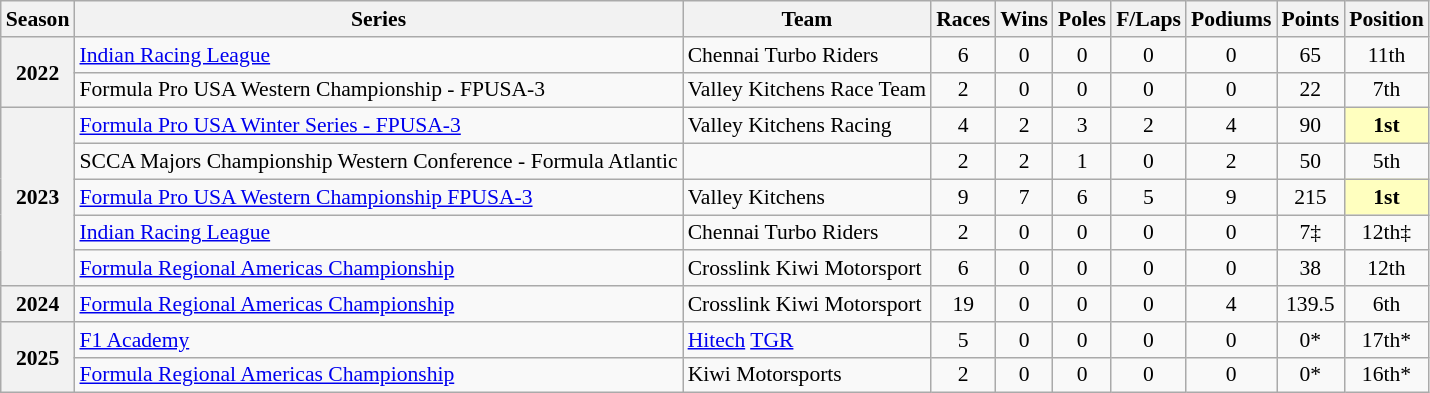<table class="wikitable" style="font-size: 90%; text-align:center;">
<tr>
<th>Season</th>
<th>Series</th>
<th>Team</th>
<th>Races</th>
<th>Wins</th>
<th>Poles</th>
<th>F/Laps</th>
<th>Podiums</th>
<th>Points</th>
<th>Position</th>
</tr>
<tr>
<th rowspan="2">2022</th>
<td style="text-align:left;"><a href='#'>Indian Racing League</a></td>
<td style="text-align:left;">Chennai Turbo Riders</td>
<td>6</td>
<td>0</td>
<td>0</td>
<td>0</td>
<td>0</td>
<td>65</td>
<td>11th</td>
</tr>
<tr>
<td style="text-align:left;">Formula Pro USA Western Championship - FPUSA-3</td>
<td style="text-align:left;">Valley Kitchens Race Team</td>
<td>2</td>
<td>0</td>
<td>0</td>
<td>0</td>
<td>0</td>
<td>22</td>
<td>7th</td>
</tr>
<tr>
<th rowspan="5">2023</th>
<td style="text-align:left;"><a href='#'>Formula Pro USA Winter Series - FPUSA-3</a></td>
<td style="text-align:left;">Valley Kitchens Racing</td>
<td>4</td>
<td>2</td>
<td>3</td>
<td>2</td>
<td>4</td>
<td>90</td>
<td style="background:#FFFFBF;"><strong>1st</strong></td>
</tr>
<tr>
<td style="text-align:left;" nowrap>SCCA Majors Championship Western Conference - Formula Atlantic</td>
<td></td>
<td>2</td>
<td>2</td>
<td>1</td>
<td>0</td>
<td>2</td>
<td>50</td>
<td>5th</td>
</tr>
<tr>
<td style="text-align:left;"><a href='#'>Formula Pro USA Western Championship FPUSA-3</a></td>
<td style="text-align:left;">Valley Kitchens</td>
<td>9</td>
<td>7</td>
<td>6</td>
<td>5</td>
<td>9</td>
<td>215</td>
<td style="background:#FFFFBF;"><strong>1st</strong></td>
</tr>
<tr>
<td style="text-align:left;"><a href='#'>Indian Racing League</a></td>
<td style="text-align:left;">Chennai Turbo Riders</td>
<td>2</td>
<td>0</td>
<td>0</td>
<td>0</td>
<td>0</td>
<td>7‡</td>
<td>12th‡</td>
</tr>
<tr>
<td style="text-align:left;"><a href='#'>Formula Regional Americas Championship</a></td>
<td style="text-align:left;">Crosslink Kiwi Motorsport</td>
<td>6</td>
<td>0</td>
<td>0</td>
<td>0</td>
<td>0</td>
<td>38</td>
<td>12th</td>
</tr>
<tr>
<th>2024</th>
<td style="text-align:left;"><a href='#'>Formula Regional Americas Championship</a></td>
<td style="text-align:left;">Crosslink Kiwi Motorsport</td>
<td>19</td>
<td>0</td>
<td>0</td>
<td>0</td>
<td>4</td>
<td>139.5</td>
<td>6th</td>
</tr>
<tr>
<th rowspan="2">2025</th>
<td style="text-align:left;"><a href='#'>F1 Academy</a></td>
<td style="text-align:left;"><a href='#'>Hitech</a> <a href='#'>TGR</a></td>
<td>5</td>
<td>0</td>
<td>0</td>
<td>0</td>
<td>0</td>
<td>0*</td>
<td>17th*</td>
</tr>
<tr>
<td style="text-align:left;"><a href='#'>Formula Regional Americas Championship</a></td>
<td style="text-align:left;">Kiwi Motorsports</td>
<td>2</td>
<td>0</td>
<td>0</td>
<td>0</td>
<td>0</td>
<td>0*</td>
<td>16th*</td>
</tr>
</table>
